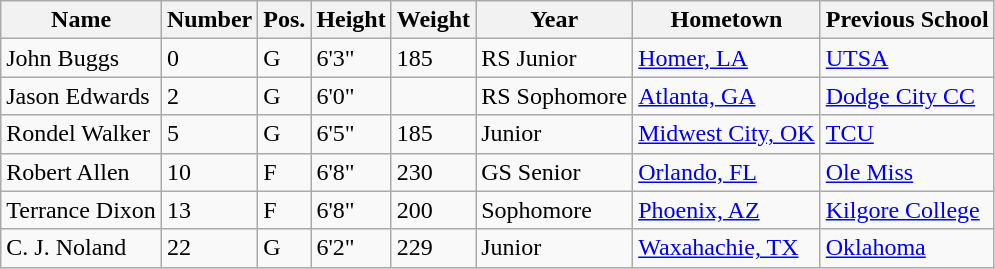<table class="wikitable sortable" border="1">
<tr>
<th>Name</th>
<th>Number</th>
<th>Pos.</th>
<th>Height</th>
<th>Weight</th>
<th>Year</th>
<th>Hometown</th>
<th class="unsortable">Previous School</th>
</tr>
<tr>
<td>John Buggs</td>
<td>0</td>
<td>G</td>
<td>6'3"</td>
<td>185</td>
<td>RS Junior</td>
<td><a href='#'>Homer, LA</a></td>
<td><a href='#'>UTSA</a></td>
</tr>
<tr>
<td>Jason Edwards</td>
<td>2</td>
<td>G</td>
<td>6'0"</td>
<td></td>
<td>RS Sophomore</td>
<td><a href='#'>Atlanta, GA</a></td>
<td><a href='#'>Dodge City CC</a></td>
</tr>
<tr>
<td>Rondel Walker</td>
<td>5</td>
<td>G</td>
<td>6'5"</td>
<td>185</td>
<td>Junior</td>
<td><a href='#'>Midwest City, OK</a></td>
<td><a href='#'>TCU</a></td>
</tr>
<tr>
<td>Robert Allen</td>
<td>10</td>
<td>F</td>
<td>6'8"</td>
<td>230</td>
<td>GS Senior</td>
<td><a href='#'>Orlando, FL</a></td>
<td><a href='#'>Ole Miss</a></td>
</tr>
<tr>
<td>Terrance Dixon</td>
<td>13</td>
<td>F</td>
<td>6'8"</td>
<td>200</td>
<td>Sophomore</td>
<td><a href='#'>Phoenix, AZ</a></td>
<td><a href='#'>Kilgore College</a></td>
</tr>
<tr>
<td>C. J. Noland</td>
<td>22</td>
<td>G</td>
<td>6'2"</td>
<td>229</td>
<td>Junior</td>
<td><a href='#'>Waxahachie, TX</a></td>
<td><a href='#'>Oklahoma</a></td>
</tr>
</table>
